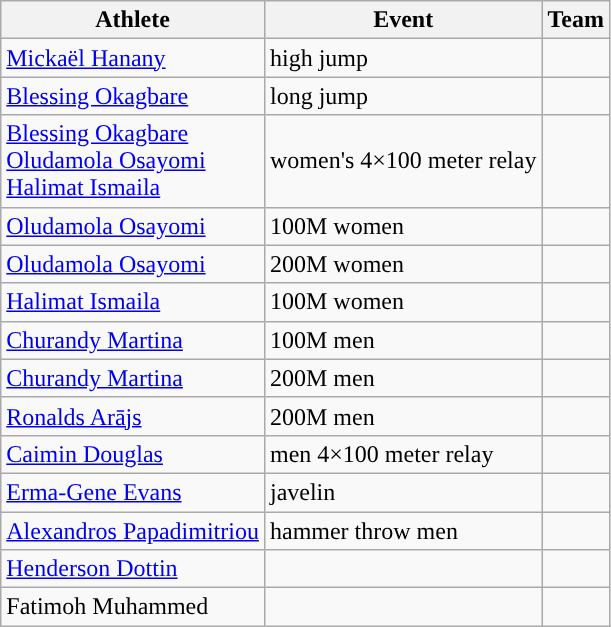<table class="wikitable">
<tr>
<th width=px>Athlete</th>
<th width=px>Event</th>
<th width=px>Team</th>
</tr>
<tr>
<td><a href='#'>Mickaël Hanany</a></td>
<td>high jump</td>
<td></td>
</tr>
<tr>
<td><a href='#'>Blessing Okagbare</a></td>
<td>long jump</td>
<td></td>
</tr>
<tr>
<td><a href='#'>Blessing Okagbare</a><br><a href='#'>Oludamola Osayomi</a><br><a href='#'>Halimat Ismaila</a></td>
<td>women's 4×100 meter relay</td>
<td></td>
</tr>
<tr>
<td><a href='#'>Oludamola Osayomi</a></td>
<td>100M women</td>
<td></td>
</tr>
<tr>
<td><a href='#'>Oludamola Osayomi</a></td>
<td>200M women</td>
<td></td>
</tr>
<tr>
<td><a href='#'>Halimat Ismaila</a></td>
<td>100M women</td>
<td></td>
</tr>
<tr>
<td><a href='#'>Churandy Martina</a></td>
<td>100M men</td>
<td></td>
</tr>
<tr>
<td><a href='#'>Churandy Martina</a></td>
<td>200M men</td>
<td></td>
</tr>
<tr>
<td><a href='#'>Ronalds Arājs</a></td>
<td>200M men</td>
<td></td>
</tr>
<tr>
<td><a href='#'>Caimin Douglas</a></td>
<td>men 4×100 meter relay</td>
<td></td>
</tr>
<tr>
<td><a href='#'>Erma-Gene Evans</a></td>
<td>javelin</td>
<td></td>
</tr>
<tr>
<td><a href='#'>Alexandros Papadimitriou</a></td>
<td>hammer throw men</td>
<td></td>
</tr>
<tr>
<td><a href='#'>Henderson Dottin</a></td>
<td> </td>
<td></td>
</tr>
<tr>
<td>Fatimoh Muhammed</td>
<td> </td>
<td></td>
</tr>
</table>
